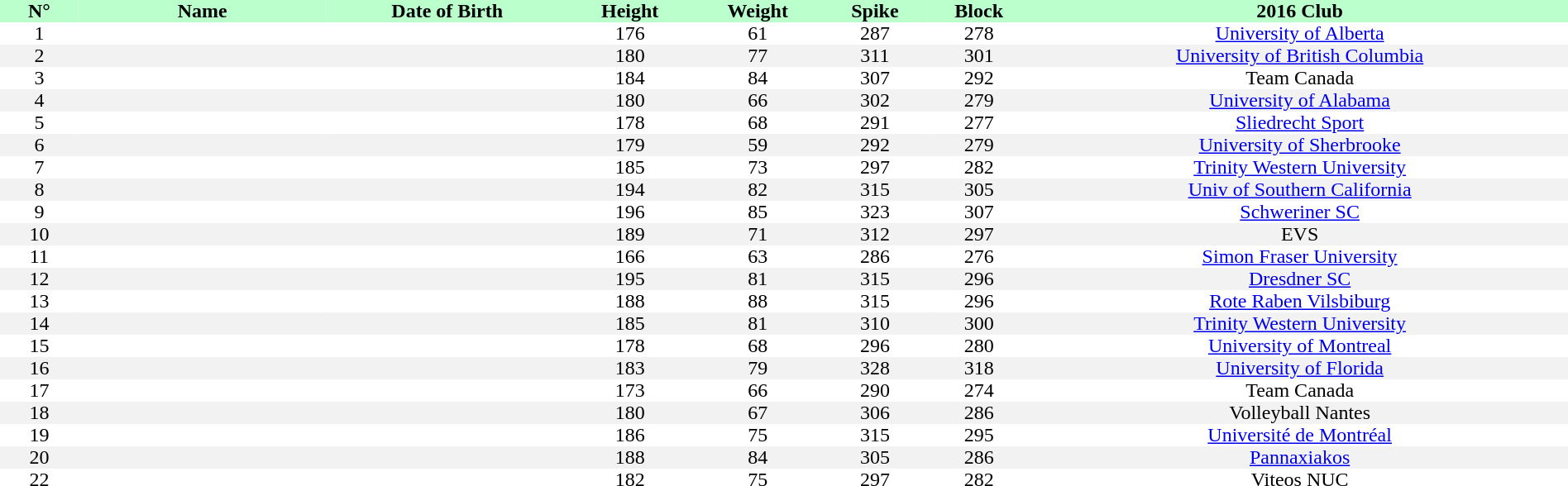<table style="text-align:center; border:none;" cellpadding=0 cellspacing=0 width=100%>
<tr style="background: #bbffcc;">
<th width="5%">N°</th>
<th width=200px>Name</th>
<th>Date of Birth</th>
<th>Height</th>
<th>Weight</th>
<th>Spike</th>
<th>Block</th>
<th>2016 Club</th>
</tr>
<tr>
<td>1</td>
<td></td>
<td></td>
<td>176</td>
<td>61</td>
<td>287</td>
<td>278</td>
<td><a href='#'>University of Alberta</a></td>
</tr>
<tr bgcolor="#f2f2f2">
<td>2</td>
<td></td>
<td></td>
<td>180</td>
<td>77</td>
<td>311</td>
<td>301</td>
<td><a href='#'>University of British Columbia</a></td>
</tr>
<tr>
<td>3</td>
<td></td>
<td></td>
<td>184</td>
<td>84</td>
<td>307</td>
<td>292</td>
<td>Team Canada</td>
</tr>
<tr bgcolor="#f2f2f2">
<td>4</td>
<td></td>
<td></td>
<td>180</td>
<td>66</td>
<td>302</td>
<td>279</td>
<td><a href='#'>University of Alabama</a></td>
</tr>
<tr>
<td>5</td>
<td></td>
<td></td>
<td>178</td>
<td>68</td>
<td>291</td>
<td>277</td>
<td><a href='#'>Sliedrecht Sport</a></td>
</tr>
<tr bgcolor="#f2f2f2">
<td>6</td>
<td></td>
<td></td>
<td>179</td>
<td>59</td>
<td>292</td>
<td>279</td>
<td><a href='#'>University of Sherbrooke</a></td>
</tr>
<tr>
<td>7</td>
<td></td>
<td></td>
<td>185</td>
<td>73</td>
<td>297</td>
<td>282</td>
<td><a href='#'>Trinity Western University</a></td>
</tr>
<tr bgcolor="#f2f2f2">
<td>8</td>
<td></td>
<td></td>
<td>194</td>
<td>82</td>
<td>315</td>
<td>305</td>
<td><a href='#'>Univ of Southern California</a></td>
</tr>
<tr>
<td>9</td>
<td></td>
<td></td>
<td>196</td>
<td>85</td>
<td>323</td>
<td>307</td>
<td><a href='#'>Schweriner SC</a></td>
</tr>
<tr bgcolor="#f2f2f2">
<td>10</td>
<td></td>
<td></td>
<td>189</td>
<td>71</td>
<td>312</td>
<td>297</td>
<td>EVS</td>
</tr>
<tr>
<td>11</td>
<td></td>
<td></td>
<td>166</td>
<td>63</td>
<td>286</td>
<td>276</td>
<td><a href='#'>Simon Fraser University</a></td>
</tr>
<tr bgcolor="#f2f2f2">
<td>12</td>
<td></td>
<td></td>
<td>195</td>
<td>81</td>
<td>315</td>
<td>296</td>
<td><a href='#'>Dresdner SC</a></td>
</tr>
<tr>
<td>13</td>
<td></td>
<td></td>
<td>188</td>
<td>88</td>
<td>315</td>
<td>296</td>
<td><a href='#'>Rote Raben Vilsbiburg</a></td>
</tr>
<tr bgcolor="#f2f2f2">
<td>14</td>
<td></td>
<td></td>
<td>185</td>
<td>81</td>
<td>310</td>
<td>300</td>
<td><a href='#'>Trinity Western University</a></td>
</tr>
<tr>
<td>15</td>
<td></td>
<td></td>
<td>178</td>
<td>68</td>
<td>296</td>
<td>280</td>
<td><a href='#'>University of Montreal</a></td>
</tr>
<tr bgcolor="#f2f2f2">
<td>16</td>
<td></td>
<td></td>
<td>183</td>
<td>79</td>
<td>328</td>
<td>318</td>
<td><a href='#'>University of Florida</a></td>
</tr>
<tr>
<td>17</td>
<td></td>
<td></td>
<td>173</td>
<td>66</td>
<td>290</td>
<td>274</td>
<td>Team Canada</td>
</tr>
<tr bgcolor="#f2f2f2">
<td>18</td>
<td></td>
<td></td>
<td>180</td>
<td>67</td>
<td>306</td>
<td>286</td>
<td>Volleyball Nantes</td>
</tr>
<tr>
<td>19</td>
<td></td>
<td></td>
<td>186</td>
<td>75</td>
<td>315</td>
<td>295</td>
<td><a href='#'>Université de Montréal</a></td>
</tr>
<tr bgcolor="#f2f2f2">
<td>20</td>
<td></td>
<td></td>
<td>188</td>
<td>84</td>
<td>305</td>
<td>286</td>
<td><a href='#'>Pannaxiakos</a></td>
</tr>
<tr>
<td>22</td>
<td></td>
<td></td>
<td>182</td>
<td>75</td>
<td>297</td>
<td>282</td>
<td>Viteos NUC</td>
</tr>
</table>
